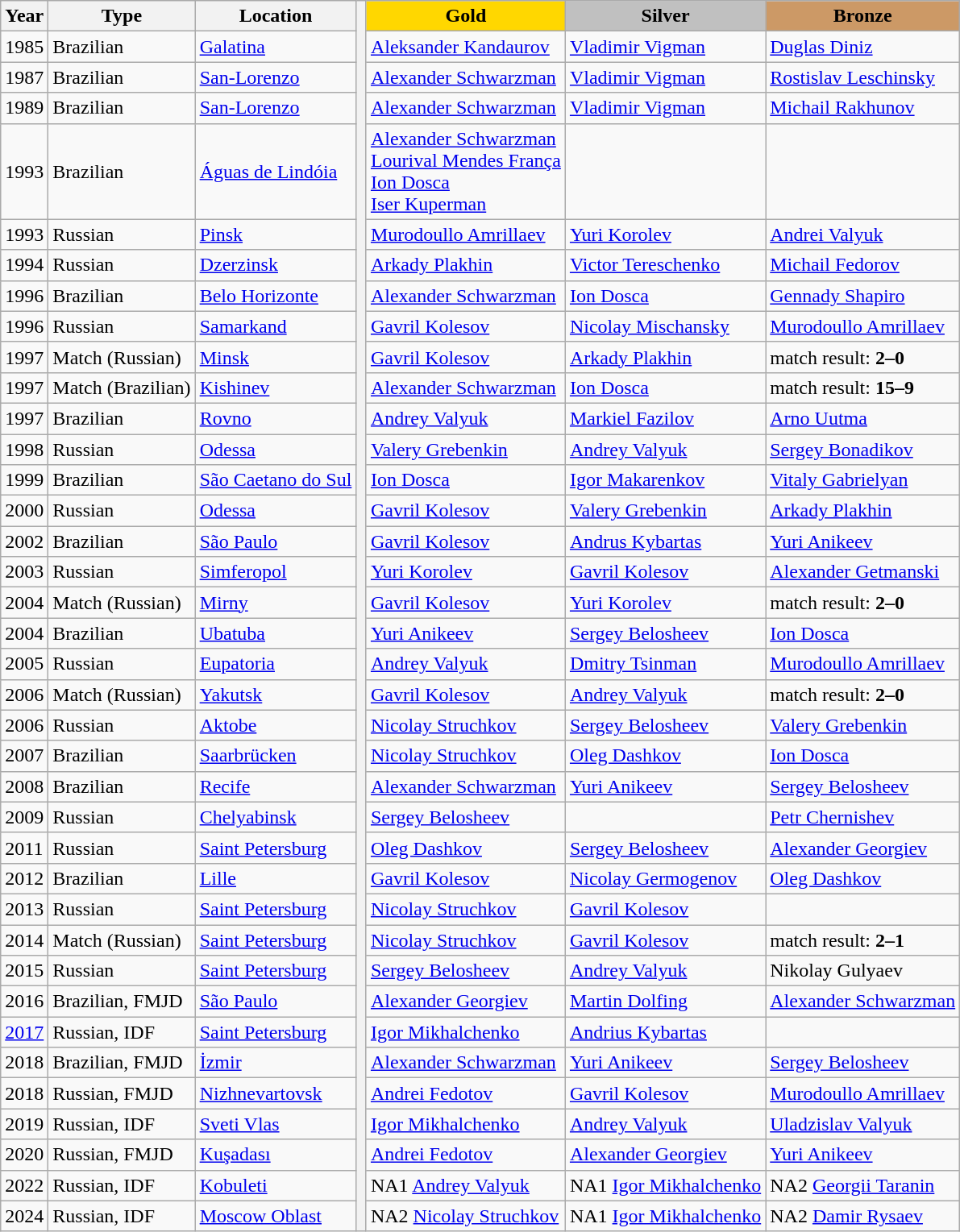<table class="wikitable">
<tr>
<th>Year</th>
<th>Type</th>
<th>Location</th>
<th width=1 rowspan=50></th>
<th style="background-color:gold;">Gold</th>
<th style="background-color:silver;">Silver</th>
<th style="background-color:#cc9966;">Bronze</th>
</tr>
<tr>
<td>1985</td>
<td>Brazilian</td>
<td> <a href='#'>Galatina</a></td>
<td> <a href='#'>Aleksander Kandaurov</a></td>
<td> <a href='#'>Vladimir Vigman</a></td>
<td> <a href='#'>Duglas Diniz</a></td>
</tr>
<tr>
<td>1987</td>
<td>Brazilian</td>
<td> <a href='#'>San-Lorenzo</a></td>
<td> <a href='#'>Alexander Schwarzman</a></td>
<td> <a href='#'>Vladimir Vigman</a></td>
<td> <a href='#'>Rostislav Leschinsky</a></td>
</tr>
<tr>
<td>1989</td>
<td>Brazilian</td>
<td> <a href='#'>San-Lorenzo</a></td>
<td> <a href='#'>Alexander Schwarzman</a></td>
<td> <a href='#'>Vladimir Vigman</a></td>
<td> <a href='#'>Michail Rakhunov</a></td>
</tr>
<tr>
<td>1993</td>
<td>Brazilian</td>
<td> <a href='#'>Águas de Lindóia</a></td>
<td> <a href='#'>Alexander Schwarzman</a><br> <a href='#'>Lourival Mendes França</a><br> <a href='#'>Ion Dosca</a><br> <a href='#'>Iser Kuperman</a></td>
<td></td>
<td></td>
</tr>
<tr>
<td>1993</td>
<td>Russian</td>
<td> <a href='#'>Pinsk</a></td>
<td> <a href='#'>Murodoullo Amrillaev</a></td>
<td> <a href='#'>Yuri Korolev</a></td>
<td> <a href='#'>Andrei Valyuk</a></td>
</tr>
<tr>
<td>1994</td>
<td>Russian</td>
<td> <a href='#'>Dzerzinsk</a></td>
<td> <a href='#'>Arkady Plakhin</a></td>
<td> <a href='#'>Victor Tereschenko</a></td>
<td> <a href='#'>Michail Fedorov</a></td>
</tr>
<tr>
<td>1996</td>
<td>Brazilian</td>
<td> <a href='#'>Belo Horizonte</a></td>
<td> <a href='#'>Alexander Schwarzman</a></td>
<td> <a href='#'>Ion Dosca</a></td>
<td> <a href='#'>Gennady Shapiro</a></td>
</tr>
<tr>
<td>1996</td>
<td>Russian</td>
<td> <a href='#'>Samarkand</a></td>
<td> <a href='#'>Gavril Kolesov</a></td>
<td> <a href='#'>Nicolay Mischansky</a></td>
<td> <a href='#'>Murodoullo Amrillaev</a></td>
</tr>
<tr>
<td>1997</td>
<td>Match (Russian)</td>
<td> <a href='#'>Minsk</a></td>
<td> <a href='#'>Gavril Kolesov</a></td>
<td> <a href='#'>Arkady Plakhin</a></td>
<td>match result: <strong>2–0</strong></td>
</tr>
<tr>
<td>1997</td>
<td>Match (Brazilian)</td>
<td> <a href='#'>Kishinev</a></td>
<td> <a href='#'>Alexander Schwarzman</a></td>
<td> <a href='#'>Ion Dosca</a></td>
<td>match result: <strong>15–9</strong></td>
</tr>
<tr>
<td>1997</td>
<td>Brazilian</td>
<td> <a href='#'>Rovno</a></td>
<td> <a href='#'>Andrey Valyuk</a></td>
<td> <a href='#'>Markiel Fazilov</a></td>
<td> <a href='#'>Arno Uutma</a></td>
</tr>
<tr>
<td>1998</td>
<td>Russian</td>
<td> <a href='#'>Odessa</a></td>
<td> <a href='#'>Valery Grebenkin</a></td>
<td> <a href='#'>Andrey Valyuk</a></td>
<td> <a href='#'>Sergey Bonadikov</a></td>
</tr>
<tr>
<td>1999</td>
<td>Brazilian</td>
<td> <a href='#'>São Caetano do Sul</a></td>
<td> <a href='#'>Ion Dosca</a></td>
<td> <a href='#'>Igor Makarenkov</a></td>
<td> <a href='#'>Vitaly Gabrielyan</a></td>
</tr>
<tr>
<td>2000</td>
<td>Russian</td>
<td> <a href='#'>Odessa</a></td>
<td> <a href='#'>Gavril Kolesov</a></td>
<td> <a href='#'>Valery Grebenkin</a></td>
<td> <a href='#'>Arkady Plakhin</a></td>
</tr>
<tr>
<td>2002</td>
<td>Brazilian</td>
<td> <a href='#'>São Paulo</a></td>
<td> <a href='#'>Gavril Kolesov</a></td>
<td> <a href='#'>Andrus Kybartas</a></td>
<td> <a href='#'>Yuri Anikeev</a></td>
</tr>
<tr>
<td>2003</td>
<td>Russian</td>
<td> <a href='#'>Simferopol</a></td>
<td> <a href='#'>Yuri Korolev</a></td>
<td> <a href='#'>Gavril Kolesov</a></td>
<td> <a href='#'>Alexander Getmanski</a></td>
</tr>
<tr>
<td>2004</td>
<td>Match (Russian)</td>
<td> <a href='#'>Mirny</a></td>
<td> <a href='#'>Gavril Kolesov</a></td>
<td> <a href='#'>Yuri Korolev</a></td>
<td>match result: <strong>2–0</strong></td>
</tr>
<tr>
<td>2004</td>
<td>Brazilian</td>
<td> <a href='#'>Ubatuba</a></td>
<td> <a href='#'>Yuri Anikeev</a></td>
<td> <a href='#'>Sergey Belosheev</a></td>
<td> <a href='#'>Ion Dosca</a></td>
</tr>
<tr>
<td>2005</td>
<td>Russian</td>
<td> <a href='#'>Eupatoria</a></td>
<td> <a href='#'>Andrey Valyuk</a></td>
<td> <a href='#'>Dmitry Tsinman</a></td>
<td> <a href='#'>Murodoullo Amrillaev</a></td>
</tr>
<tr>
<td>2006</td>
<td>Match (Russian)</td>
<td> <a href='#'>Yakutsk</a></td>
<td> <a href='#'>Gavril Kolesov</a></td>
<td> <a href='#'>Andrey Valyuk</a></td>
<td>match result: <strong>2–0</strong></td>
</tr>
<tr>
<td>2006</td>
<td>Russian</td>
<td> <a href='#'>Aktobe</a></td>
<td> <a href='#'>Nicolay Struchkov</a></td>
<td> <a href='#'>Sergey Belosheev</a></td>
<td> <a href='#'>Valery Grebenkin</a></td>
</tr>
<tr>
<td>2007</td>
<td>Brazilian</td>
<td> <a href='#'>Saarbrücken</a></td>
<td> <a href='#'>Nicolay Struchkov</a></td>
<td> <a href='#'>Oleg Dashkov</a></td>
<td> <a href='#'>Ion Dosca</a></td>
</tr>
<tr>
<td>2008</td>
<td>Brazilian</td>
<td> <a href='#'>Recife</a></td>
<td> <a href='#'>Alexander Schwarzman</a></td>
<td> <a href='#'>Yuri Anikeev</a></td>
<td> <a href='#'>Sergey Belosheev</a></td>
</tr>
<tr>
<td>2009</td>
<td>Russian</td>
<td> <a href='#'>Chelyabinsk</a></td>
<td> <a href='#'>Sergey Belosheev</a></td>
<td> </td>
<td> <a href='#'>Petr Chernishev</a></td>
</tr>
<tr>
<td>2011</td>
<td>Russian</td>
<td> <a href='#'>Saint Petersburg</a></td>
<td> <a href='#'>Oleg Dashkov</a></td>
<td> <a href='#'>Sergey Belosheev</a></td>
<td> <a href='#'>Alexander Georgiev</a></td>
</tr>
<tr>
<td>2012</td>
<td>Brazilian</td>
<td> <a href='#'>Lille</a></td>
<td> <a href='#'>Gavril Kolesov</a></td>
<td> <a href='#'>Nicolay Germogenov</a></td>
<td> <a href='#'>Oleg Dashkov</a></td>
</tr>
<tr>
<td>2013</td>
<td>Russian</td>
<td> <a href='#'>Saint Petersburg</a></td>
<td> <a href='#'>Nicolay Struchkov</a></td>
<td> <a href='#'>Gavril Kolesov</a></td>
<td> </td>
</tr>
<tr>
<td>2014</td>
<td>Match (Russian)</td>
<td> <a href='#'>Saint Petersburg</a></td>
<td> <a href='#'>Nicolay Struchkov</a></td>
<td> <a href='#'>Gavril Kolesov</a></td>
<td>match result: <strong>2–1</strong></td>
</tr>
<tr>
<td>2015</td>
<td>Russian</td>
<td> <a href='#'>Saint Petersburg</a></td>
<td> <a href='#'>Sergey Belosheev</a></td>
<td> <a href='#'>Andrey Valyuk</a></td>
<td> Nikolay Gulyaev</td>
</tr>
<tr>
<td>2016</td>
<td>Brazilian, FMJD</td>
<td> <a href='#'>São Paulo</a></td>
<td> <a href='#'>Alexander Georgiev</a></td>
<td> <a href='#'>Martin Dolfing</a></td>
<td> <a href='#'>Alexander Schwarzman</a></td>
</tr>
<tr>
<td><a href='#'>2017</a></td>
<td>Russian, IDF</td>
<td> <a href='#'>Saint Petersburg</a></td>
<td> <a href='#'>Igor Mikhalchenko</a></td>
<td> <a href='#'>Andrius Kybartas</a></td>
<td> </td>
</tr>
<tr>
<td>2018</td>
<td>Brazilian, FMJD</td>
<td> <a href='#'>İzmir</a></td>
<td> <a href='#'>Alexander Schwarzman</a></td>
<td> <a href='#'>Yuri Anikeev</a></td>
<td> <a href='#'>Sergey Belosheev</a></td>
</tr>
<tr>
<td>2018</td>
<td>Russian, FMJD</td>
<td> <a href='#'>Nizhnevartovsk</a></td>
<td> <a href='#'>Andrei Fedotov</a></td>
<td> <a href='#'>Gavril Kolesov</a></td>
<td> <a href='#'>Murodoullo Amrillaev</a></td>
</tr>
<tr>
<td>2019</td>
<td>Russian, IDF</td>
<td> <a href='#'>Sveti Vlas</a></td>
<td> <a href='#'>Igor Mikhalchenko</a></td>
<td> <a href='#'>Andrey Valyuk</a></td>
<td> <a href='#'>Uladzislav Valyuk</a></td>
</tr>
<tr>
<td>2020</td>
<td>Russian, FMJD</td>
<td> <a href='#'>Kuşadası</a></td>
<td> <a href='#'>Andrei Fedotov</a></td>
<td> <a href='#'>Alexander Georgiev</a></td>
<td> <a href='#'>Yuri Anikeev</a></td>
</tr>
<tr>
<td>2022</td>
<td>Russian, IDF</td>
<td> <a href='#'>Kobuleti</a></td>
<td>NA1 <a href='#'>Andrey Valyuk</a></td>
<td>NA1 <a href='#'>Igor Mikhalchenko</a></td>
<td>NA2 <a href='#'>Georgii Taranin</a></td>
</tr>
<tr>
<td>2024</td>
<td>Russian, IDF</td>
<td> <a href='#'>Moscow Oblast</a></td>
<td>NA2 <a href='#'>Nicolay Struchkov</a></td>
<td>NA1 <a href='#'>Igor Mikhalchenko</a></td>
<td>NA2 <a href='#'>Damir Rysaev</a></td>
</tr>
</table>
